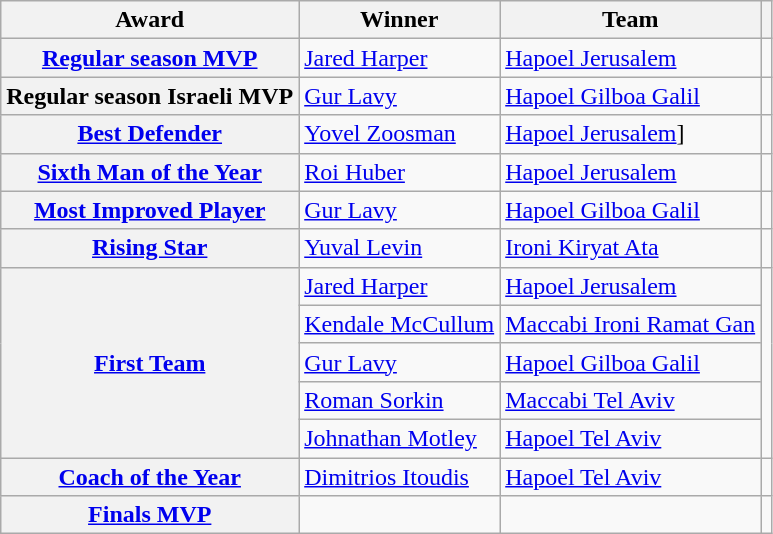<table class="wikitable" style="text-align: left;">
<tr>
<th>Award</th>
<th>Winner</th>
<th>Team</th>
<th></th>
</tr>
<tr>
<th><a href='#'>Regular season MVP</a></th>
<td> <a href='#'>Jared Harper</a></td>
<td><a href='#'>Hapoel Jerusalem</a></td>
<td></td>
</tr>
<tr>
<th>Regular season Israeli MVP</th>
<td> <a href='#'>Gur Lavy</a></td>
<td><a href='#'>Hapoel Gilboa Galil</a></td>
<td></td>
</tr>
<tr>
<th><a href='#'>Best Defender</a></th>
<td> <a href='#'>Yovel Zoosman</a></td>
<td><a href='#'>Hapoel Jerusalem</a>]</td>
<td></td>
</tr>
<tr>
<th><a href='#'>Sixth Man of the Year</a></th>
<td> <a href='#'>Roi Huber</a></td>
<td><a href='#'>Hapoel Jerusalem</a></td>
<td></td>
</tr>
<tr>
<th><a href='#'>Most Improved Player</a></th>
<td> <a href='#'>Gur Lavy</a></td>
<td><a href='#'>Hapoel Gilboa Galil</a></td>
<td></td>
</tr>
<tr>
<th><a href='#'>Rising Star</a></th>
<td> <a href='#'>Yuval Levin</a></td>
<td><a href='#'>Ironi Kiryat Ata</a></td>
<td></td>
</tr>
<tr>
<th rowspan="5"><a href='#'>First Team</a></th>
<td> <a href='#'>Jared Harper</a></td>
<td><a href='#'>Hapoel Jerusalem</a></td>
<td rowspan=5></td>
</tr>
<tr>
<td> <a href='#'>Kendale McCullum</a></td>
<td><a href='#'>Maccabi Ironi Ramat Gan</a></td>
</tr>
<tr>
<td> <a href='#'>Gur Lavy</a></td>
<td><a href='#'>Hapoel Gilboa Galil</a></td>
</tr>
<tr>
<td> <a href='#'>Roman Sorkin</a></td>
<td><a href='#'>Maccabi Tel Aviv</a></td>
</tr>
<tr>
<td> <a href='#'>Johnathan Motley</a></td>
<td><a href='#'>Hapoel Tel Aviv</a></td>
</tr>
<tr>
<th><a href='#'>Coach of the Year</a></th>
<td> <a href='#'>Dimitrios Itoudis</a></td>
<td><a href='#'>Hapoel Tel Aviv</a></td>
<td></td>
</tr>
<tr>
<th><a href='#'>Finals MVP</a></th>
<td></td>
<td></td>
<td></td>
</tr>
</table>
